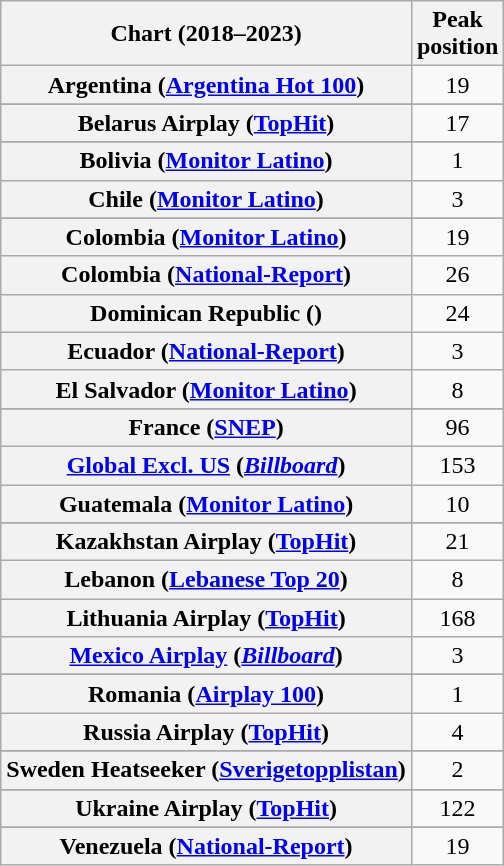<table class="wikitable sortable plainrowheaders" style="text-align:center">
<tr>
<th scope="col">Chart (2018–2023)</th>
<th scope="col">Peak<br>position</th>
</tr>
<tr>
<th scope="row">Argentina (<a href='#'>Argentina Hot 100</a>)</th>
<td>19</td>
</tr>
<tr>
</tr>
<tr>
<th scope="row">Belarus Airplay (<a href='#'>TopHit</a>)</th>
<td>17</td>
</tr>
<tr>
</tr>
<tr>
</tr>
<tr>
<th scope="row">Bolivia (<a href='#'>Monitor Latino</a>)</th>
<td>1</td>
</tr>
<tr>
<th scope="row">Chile (<a href='#'>Monitor Latino</a>)</th>
<td>3</td>
</tr>
<tr>
</tr>
<tr>
<th scope="row">Colombia (<a href='#'>Monitor Latino</a>)</th>
<td>19</td>
</tr>
<tr>
<th scope="row">Colombia (<a href='#'>National-Report</a>)</th>
<td>26</td>
</tr>
<tr>
<th scope="row">Dominican Republic ()</th>
<td>24</td>
</tr>
<tr>
<th scope="row">Ecuador (<a href='#'>National-Report</a>)</th>
<td>3</td>
</tr>
<tr>
<th scope="row">El Salvador (<a href='#'>Monitor Latino</a>)</th>
<td>8</td>
</tr>
<tr>
</tr>
<tr>
<th scope="row">France (<a href='#'>SNEP</a>)</th>
<td>96</td>
</tr>
<tr>
<th scope="row"><a href='#'>Global Excl. US</a> (<em><a href='#'>Billboard</a></em>)</th>
<td>153</td>
</tr>
<tr>
<th scope="row">Guatemala (<a href='#'>Monitor Latino</a>)</th>
<td>10</td>
</tr>
<tr>
</tr>
<tr>
</tr>
<tr>
</tr>
<tr>
<th scope="row">Kazakhstan Airplay (<a href='#'>TopHit</a>)</th>
<td>21</td>
</tr>
<tr>
<th scope="row">Lebanon (<a href='#'>Lebanese Top 20</a>)</th>
<td>8</td>
</tr>
<tr>
<th scope="row">Lithuania Airplay (<a href='#'>TopHit</a>)</th>
<td>168</td>
</tr>
<tr>
<th scope="row"><a href='#'>Mexico Airplay</a> (<em><a href='#'>Billboard</a></em>)</th>
<td>3</td>
</tr>
<tr>
</tr>
<tr>
</tr>
<tr>
</tr>
<tr>
</tr>
<tr>
<th scope="row">Romania (<a href='#'>Airplay 100</a>)</th>
<td>1</td>
</tr>
<tr>
<th scope="row">Russia Airplay (<a href='#'>TopHit</a>)</th>
<td>4</td>
</tr>
<tr>
</tr>
<tr>
</tr>
<tr>
<th scope="row">Sweden Heatseeker (<a href='#'>Sverigetopplistan</a>)</th>
<td>2</td>
</tr>
<tr>
</tr>
<tr>
<th scope="row">Ukraine Airplay (<a href='#'>TopHit</a>)</th>
<td>122</td>
</tr>
<tr>
</tr>
<tr>
</tr>
<tr>
</tr>
<tr>
<th scope="row">Venezuela (<a href='#'>National-Report</a>)</th>
<td>19</td>
</tr>
</table>
